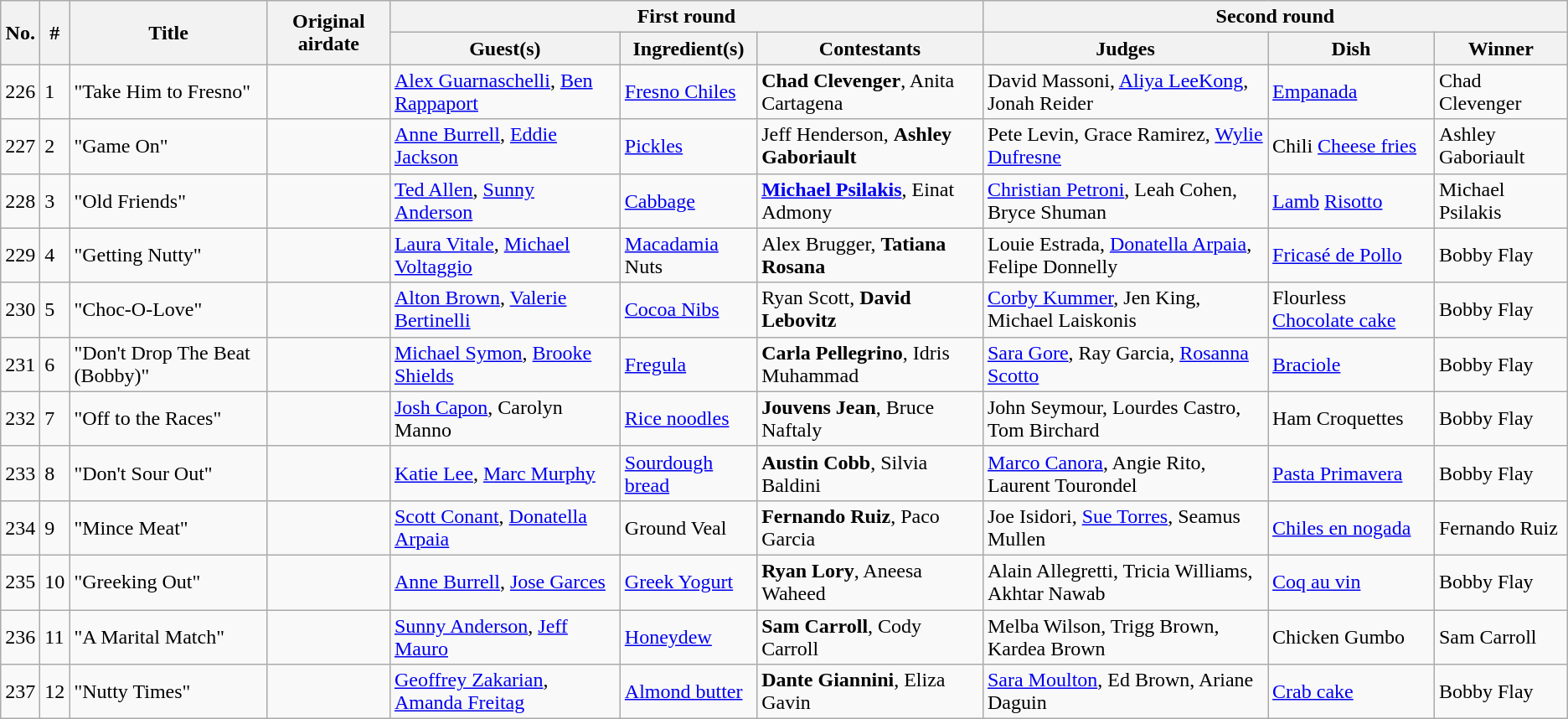<table class="wikitable">
<tr>
<th rowspan="2">No.</th>
<th rowspan="2">#</th>
<th rowspan="2">Title</th>
<th rowspan="2">Original airdate</th>
<th colspan="3">First round</th>
<th colspan="3">Second round</th>
</tr>
<tr>
<th>Guest(s)</th>
<th>Ingredient(s)</th>
<th>Contestants</th>
<th>Judges</th>
<th>Dish</th>
<th>Winner</th>
</tr>
<tr>
<td>226</td>
<td>1</td>
<td>"Take Him to Fresno"</td>
<td></td>
<td><a href='#'>Alex Guarnaschelli</a>, <a href='#'>Ben Rappaport</a></td>
<td><a href='#'>Fresno Chiles</a></td>
<td><strong>Chad Clevenger</strong>, Anita Cartagena</td>
<td>David Massoni, <a href='#'>Aliya LeeKong</a>, Jonah Reider</td>
<td><a href='#'>Empanada</a></td>
<td>Chad Clevenger</td>
</tr>
<tr>
<td>227</td>
<td>2</td>
<td>"Game On"</td>
<td></td>
<td><a href='#'>Anne Burrell</a>, <a href='#'>Eddie Jackson</a></td>
<td><a href='#'>Pickles</a></td>
<td>Jeff Henderson, <strong>Ashley Gaboriault</strong></td>
<td>Pete Levin, Grace Ramirez, <a href='#'>Wylie Dufresne</a></td>
<td>Chili <a href='#'>Cheese fries</a></td>
<td>Ashley Gaboriault</td>
</tr>
<tr>
<td>228</td>
<td>3</td>
<td>"Old Friends"</td>
<td></td>
<td><a href='#'>Ted Allen</a>, <a href='#'>Sunny Anderson</a></td>
<td><a href='#'>Cabbage</a></td>
<td><strong><a href='#'>Michael Psilakis</a></strong>, Einat Admony</td>
<td><a href='#'>Christian Petroni</a>, Leah Cohen, Bryce Shuman</td>
<td><a href='#'>Lamb</a> <a href='#'>Risotto</a></td>
<td>Michael Psilakis</td>
</tr>
<tr>
<td>229</td>
<td>4</td>
<td>"Getting Nutty"</td>
<td></td>
<td><a href='#'>Laura Vitale</a>, <a href='#'>Michael Voltaggio</a></td>
<td><a href='#'>Macadamia</a> Nuts</td>
<td>Alex Brugger, <strong>Tatiana Rosana</strong></td>
<td>Louie Estrada, <a href='#'>Donatella Arpaia</a>, Felipe Donnelly</td>
<td><a href='#'>Fricasé de Pollo</a></td>
<td>Bobby Flay</td>
</tr>
<tr>
<td>230</td>
<td>5</td>
<td>"Choc-O-Love"</td>
<td></td>
<td><a href='#'>Alton Brown</a>, <a href='#'>Valerie Bertinelli</a></td>
<td><a href='#'>Cocoa Nibs</a></td>
<td>Ryan Scott, <strong>David Lebovitz</strong></td>
<td><a href='#'>Corby Kummer</a>, Jen King, Michael Laiskonis</td>
<td>Flourless <a href='#'>Chocolate cake</a></td>
<td>Bobby Flay</td>
</tr>
<tr>
<td>231</td>
<td>6</td>
<td>"Don't Drop The Beat (Bobby)"</td>
<td></td>
<td><a href='#'>Michael Symon</a>, <a href='#'>Brooke Shields</a></td>
<td><a href='#'>Fregula</a></td>
<td><strong>Carla Pellegrino</strong>, Idris Muhammad</td>
<td><a href='#'>Sara Gore</a>, Ray Garcia, <a href='#'>Rosanna Scotto</a></td>
<td><a href='#'>Braciole</a></td>
<td>Bobby Flay</td>
</tr>
<tr>
<td>232</td>
<td>7</td>
<td>"Off to the Races"</td>
<td></td>
<td><a href='#'>Josh Capon</a>, Carolyn Manno</td>
<td><a href='#'>Rice noodles</a></td>
<td><strong>Jouvens Jean</strong>, Bruce Naftaly</td>
<td>John Seymour, Lourdes Castro, Tom Birchard</td>
<td>Ham Croquettes</td>
<td>Bobby Flay</td>
</tr>
<tr>
<td>233</td>
<td>8</td>
<td>"Don't Sour Out"</td>
<td></td>
<td><a href='#'>Katie Lee</a>, <a href='#'>Marc Murphy</a></td>
<td><a href='#'>Sourdough bread</a></td>
<td><strong>Austin Cobb</strong>, Silvia Baldini</td>
<td><a href='#'>Marco Canora</a>, Angie Rito, Laurent Tourondel</td>
<td><a href='#'>Pasta Primavera</a></td>
<td>Bobby Flay</td>
</tr>
<tr>
<td>234</td>
<td>9</td>
<td>"Mince Meat"</td>
<td></td>
<td><a href='#'>Scott Conant</a>, <a href='#'>Donatella Arpaia</a></td>
<td>Ground Veal</td>
<td><strong>Fernando Ruiz</strong>, Paco Garcia</td>
<td>Joe Isidori, <a href='#'>Sue Torres</a>, Seamus Mullen</td>
<td><a href='#'>Chiles en nogada</a></td>
<td>Fernando Ruiz</td>
</tr>
<tr>
<td>235</td>
<td>10</td>
<td>"Greeking Out"</td>
<td></td>
<td><a href='#'>Anne Burrell</a>, <a href='#'>Jose Garces</a></td>
<td><a href='#'>Greek Yogurt</a></td>
<td><strong>Ryan Lory</strong>, Aneesa Waheed</td>
<td>Alain Allegretti, Tricia Williams, Akhtar Nawab</td>
<td><a href='#'>Coq au vin</a></td>
<td>Bobby Flay</td>
</tr>
<tr>
<td>236</td>
<td>11</td>
<td>"A Marital Match"</td>
<td></td>
<td><a href='#'>Sunny Anderson</a>, <a href='#'>Jeff Mauro</a></td>
<td><a href='#'>Honeydew</a></td>
<td><strong>Sam Carroll</strong>, Cody Carroll</td>
<td>Melba Wilson, Trigg Brown, Kardea Brown</td>
<td>Chicken Gumbo</td>
<td>Sam Carroll</td>
</tr>
<tr>
<td>237</td>
<td>12</td>
<td>"Nutty Times"</td>
<td></td>
<td><a href='#'>Geoffrey Zakarian</a>, <a href='#'>Amanda Freitag</a></td>
<td><a href='#'>Almond butter</a></td>
<td><strong>Dante Giannini</strong>, Eliza Gavin</td>
<td><a href='#'>Sara Moulton</a>, Ed Brown, Ariane Daguin</td>
<td><a href='#'>Crab cake</a></td>
<td>Bobby Flay</td>
</tr>
</table>
